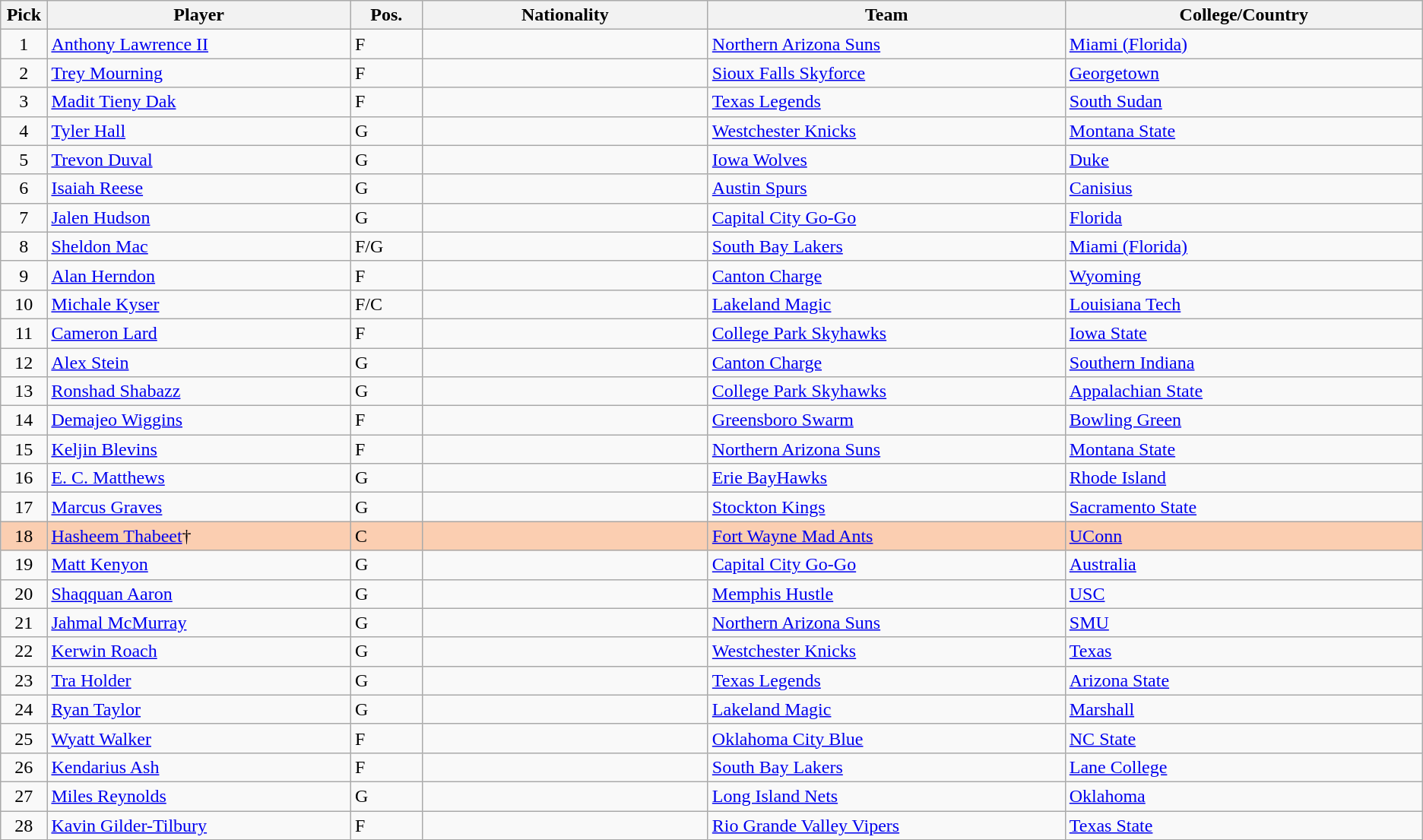<table class="wikitable sortable">
<tr>
<th width="1%">Pick</th>
<th width="17%">Player</th>
<th width="4%">Pos.</th>
<th width="16%">Nationality</th>
<th width="20%" class="unsortable">Team</th>
<th width="20%">College/Country</th>
</tr>
<tr>
<td align="center">1</td>
<td><a href='#'>Anthony Lawrence II</a></td>
<td>F</td>
<td></td>
<td><a href='#'>Northern Arizona Suns</a></td>
<td><a href='#'>Miami (Florida)</a></td>
</tr>
<tr>
<td align="center">2</td>
<td><a href='#'>Trey Mourning</a></td>
<td>F</td>
<td></td>
<td><a href='#'>Sioux Falls Skyforce</a></td>
<td><a href='#'>Georgetown</a></td>
</tr>
<tr>
<td align="center">3</td>
<td><a href='#'>Madit Tieny Dak</a></td>
<td>F</td>
<td></td>
<td><a href='#'>Texas Legends</a></td>
<td><a href='#'>South Sudan</a></td>
</tr>
<tr>
<td align="center">4</td>
<td><a href='#'>Tyler Hall</a></td>
<td>G</td>
<td></td>
<td><a href='#'>Westchester Knicks</a></td>
<td><a href='#'>Montana State</a></td>
</tr>
<tr>
<td align="center">5</td>
<td><a href='#'>Trevon Duval</a></td>
<td>G</td>
<td></td>
<td><a href='#'>Iowa Wolves</a></td>
<td><a href='#'>Duke</a></td>
</tr>
<tr>
<td align="center">6</td>
<td><a href='#'>Isaiah Reese</a></td>
<td>G</td>
<td></td>
<td><a href='#'>Austin Spurs</a></td>
<td><a href='#'>Canisius</a></td>
</tr>
<tr>
<td align="center">7</td>
<td><a href='#'>Jalen Hudson</a></td>
<td>G</td>
<td></td>
<td><a href='#'>Capital City Go-Go</a></td>
<td><a href='#'>Florida</a></td>
</tr>
<tr>
<td align="center">8</td>
<td><a href='#'>Sheldon Mac</a></td>
<td>F/G</td>
<td></td>
<td><a href='#'>South Bay Lakers</a></td>
<td><a href='#'>Miami (Florida)</a></td>
</tr>
<tr>
<td align="center">9</td>
<td><a href='#'>Alan Herndon</a></td>
<td>F</td>
<td></td>
<td><a href='#'>Canton Charge</a></td>
<td><a href='#'>Wyoming</a></td>
</tr>
<tr>
<td align="center">10</td>
<td><a href='#'>Michale Kyser</a></td>
<td>F/C</td>
<td></td>
<td><a href='#'>Lakeland Magic</a></td>
<td><a href='#'>Louisiana Tech</a></td>
</tr>
<tr>
<td align="center">11</td>
<td><a href='#'>Cameron Lard</a></td>
<td>F</td>
<td></td>
<td><a href='#'>College Park Skyhawks</a></td>
<td><a href='#'>Iowa State</a></td>
</tr>
<tr>
<td align="center">12</td>
<td><a href='#'>Alex Stein</a></td>
<td>G</td>
<td></td>
<td><a href='#'>Canton Charge</a></td>
<td><a href='#'>Southern Indiana</a></td>
</tr>
<tr>
<td align="center">13</td>
<td><a href='#'>Ronshad Shabazz</a></td>
<td>G</td>
<td></td>
<td><a href='#'>College Park Skyhawks</a></td>
<td><a href='#'>Appalachian State</a></td>
</tr>
<tr>
<td align="center">14</td>
<td><a href='#'>Demajeo Wiggins</a></td>
<td>F</td>
<td></td>
<td><a href='#'>Greensboro Swarm</a></td>
<td><a href='#'>Bowling Green</a></td>
</tr>
<tr>
<td align="center">15</td>
<td><a href='#'>Keljin Blevins</a></td>
<td>F</td>
<td></td>
<td><a href='#'>Northern Arizona Suns</a></td>
<td><a href='#'>Montana State</a></td>
</tr>
<tr>
<td align="center">16</td>
<td><a href='#'>E. C. Matthews</a></td>
<td>G</td>
<td></td>
<td><a href='#'>Erie BayHawks</a></td>
<td><a href='#'>Rhode Island</a></td>
</tr>
<tr>
<td align="center">17</td>
<td><a href='#'>Marcus Graves</a></td>
<td>G</td>
<td></td>
<td><a href='#'>Stockton Kings</a></td>
<td><a href='#'>Sacramento State</a></td>
</tr>
<tr style="background-color:#FBCEB1; width:6em">
<td align="center">18</td>
<td><a href='#'>Hasheem Thabeet</a>†</td>
<td>C</td>
<td></td>
<td><a href='#'>Fort Wayne Mad Ants</a></td>
<td><a href='#'>UConn</a></td>
</tr>
<tr>
<td align="center">19</td>
<td><a href='#'>Matt Kenyon</a></td>
<td>G</td>
<td></td>
<td><a href='#'>Capital City Go-Go</a></td>
<td><a href='#'>Australia</a></td>
</tr>
<tr>
<td align="center">20</td>
<td><a href='#'>Shaqquan Aaron</a></td>
<td>G</td>
<td></td>
<td><a href='#'>Memphis Hustle</a></td>
<td><a href='#'>USC</a></td>
</tr>
<tr>
<td align="center">21</td>
<td><a href='#'>Jahmal McMurray</a></td>
<td>G</td>
<td></td>
<td><a href='#'>Northern Arizona Suns</a></td>
<td><a href='#'>SMU</a></td>
</tr>
<tr>
<td align="center">22</td>
<td><a href='#'>Kerwin Roach</a></td>
<td>G</td>
<td></td>
<td><a href='#'>Westchester Knicks</a></td>
<td><a href='#'>Texas</a></td>
</tr>
<tr>
<td align="center">23</td>
<td><a href='#'>Tra Holder</a></td>
<td>G</td>
<td></td>
<td><a href='#'>Texas Legends</a></td>
<td><a href='#'>Arizona State</a></td>
</tr>
<tr>
<td align="center">24</td>
<td><a href='#'>Ryan Taylor</a></td>
<td>G</td>
<td></td>
<td><a href='#'>Lakeland Magic</a></td>
<td><a href='#'>Marshall</a></td>
</tr>
<tr>
<td align="center">25</td>
<td><a href='#'>Wyatt Walker</a></td>
<td>F</td>
<td></td>
<td><a href='#'>Oklahoma City Blue</a></td>
<td><a href='#'>NC State</a></td>
</tr>
<tr>
<td align="center">26</td>
<td><a href='#'>Kendarius Ash</a></td>
<td>F</td>
<td></td>
<td><a href='#'>South Bay Lakers</a></td>
<td><a href='#'>Lane College</a></td>
</tr>
<tr>
<td align="center">27</td>
<td><a href='#'>Miles Reynolds</a></td>
<td>G</td>
<td></td>
<td><a href='#'>Long Island Nets</a></td>
<td><a href='#'>Oklahoma</a></td>
</tr>
<tr>
<td align="center">28</td>
<td><a href='#'>Kavin Gilder-Tilbury</a></td>
<td>F</td>
<td></td>
<td><a href='#'>Rio Grande Valley Vipers</a></td>
<td><a href='#'>Texas State</a></td>
</tr>
</table>
